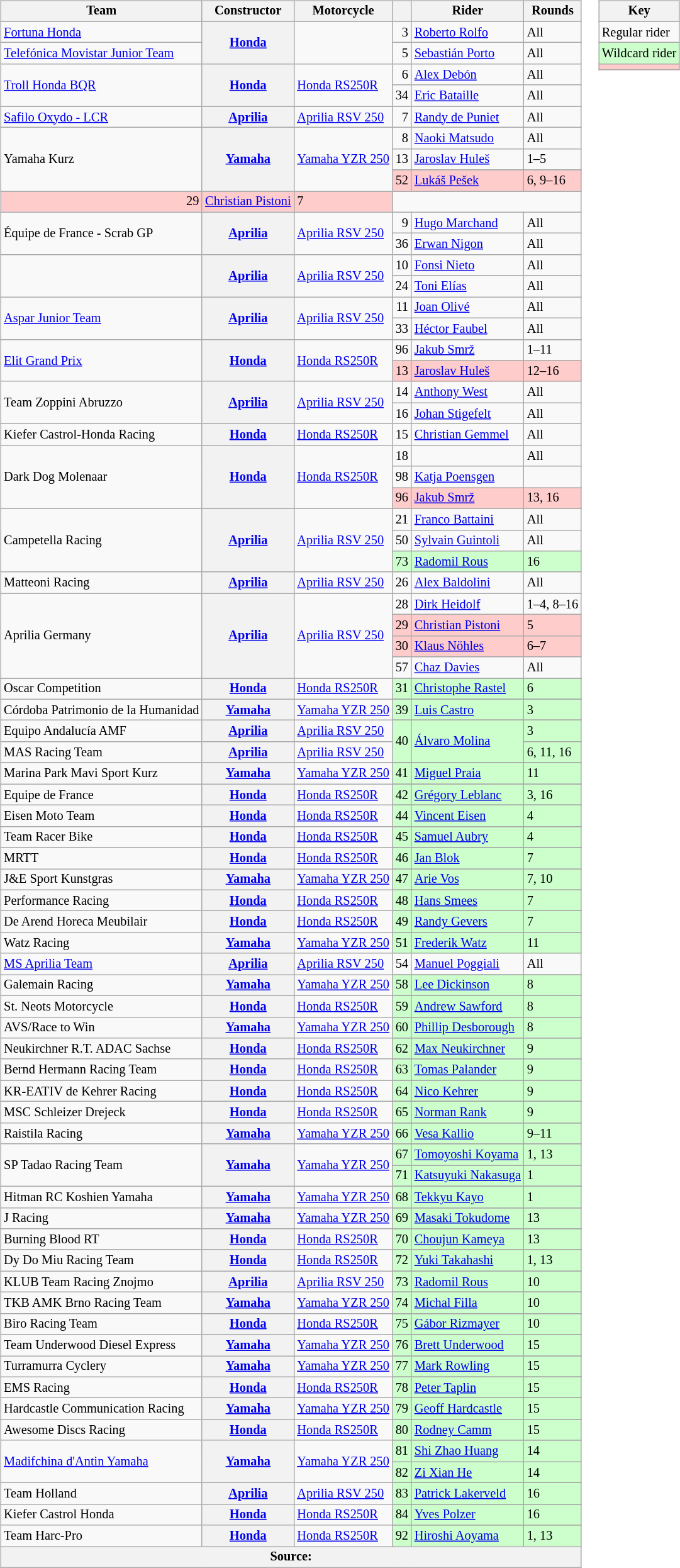<table>
<tr>
<td><br><table class="wikitable" style="font-size: 85%">
<tr>
<th>Team</th>
<th>Constructor</th>
<th>Motorcycle</th>
<th></th>
<th>Rider</th>
<th>Rounds</th>
</tr>
<tr>
<td><a href='#'>Fortuna Honda</a></td>
<th rowspan=2><a href='#'>Honda</a></th>
<td rowspan=2></td>
<td style="text-align:right;">3</td>
<td> <a href='#'>Roberto Rolfo</a></td>
<td>All</td>
</tr>
<tr>
<td><a href='#'>Telefónica Movistar Junior Team</a></td>
<td style="text-align:right;">5</td>
<td> <a href='#'>Sebastián Porto</a></td>
<td>All</td>
</tr>
<tr>
<td rowspan=2><a href='#'>Troll Honda BQR</a></td>
<th rowspan=2><a href='#'>Honda</a></th>
<td rowspan=2><a href='#'>Honda RS250R</a></td>
<td style="text-align:right;">6</td>
<td> <a href='#'>Alex Debón</a></td>
<td>All</td>
</tr>
<tr>
<td style="text-align:right;">34</td>
<td> <a href='#'>Eric Bataille</a></td>
<td>All</td>
</tr>
<tr>
<td><a href='#'>Safilo Oxydo - LCR</a></td>
<th><a href='#'>Aprilia</a></th>
<td><a href='#'>Aprilia RSV 250</a></td>
<td style="text-align:right;">7</td>
<td> <a href='#'>Randy de Puniet</a></td>
<td>All</td>
</tr>
<tr>
<td rowspan=4>Yamaha Kurz</td>
<th rowspan=4><a href='#'>Yamaha</a></th>
<td rowspan=4><a href='#'>Yamaha YZR 250</a></td>
<td style="text-align:right;">8</td>
<td> <a href='#'>Naoki Matsudo</a></td>
<td>All</td>
</tr>
<tr>
<td style="text-align:right;">13</td>
<td> <a href='#'>Jaroslav Huleš</a></td>
<td>1–5</td>
</tr>
<tr>
</tr>
<tr style="background:#ffcccc;">
<td style="text-align:right;">52</td>
<td> <a href='#'>Lukáš Pešek</a></td>
<td>6, 9–16</td>
</tr>
<tr style="background:#ffcccc;">
<td style="text-align:right;">29</td>
<td> <a href='#'>Christian Pistoni</a></td>
<td>7</td>
</tr>
<tr>
<td rowspan=2>Équipe de France - Scrab GP</td>
<th rowspan=2><a href='#'>Aprilia</a></th>
<td rowspan=2><a href='#'>Aprilia RSV 250</a></td>
<td style="text-align:right;">9</td>
<td> <a href='#'>Hugo Marchand</a></td>
<td>All</td>
</tr>
<tr>
<td style="text-align:right;">36</td>
<td> <a href='#'>Erwan Nigon</a></td>
<td>All</td>
</tr>
<tr>
<td rowspan=2></td>
<th rowspan=2><a href='#'>Aprilia</a></th>
<td rowspan=2><a href='#'>Aprilia RSV 250</a></td>
<td style="text-align:right;">10</td>
<td> <a href='#'>Fonsi Nieto</a></td>
<td>All</td>
</tr>
<tr>
<td style="text-align:right;">24</td>
<td> <a href='#'>Toni Elías</a></td>
<td>All</td>
</tr>
<tr>
<td rowspan=2><a href='#'>Aspar Junior Team</a></td>
<th rowspan=2><a href='#'>Aprilia</a></th>
<td rowspan=2><a href='#'>Aprilia RSV 250</a></td>
<td style="text-align:right;">11</td>
<td> <a href='#'>Joan Olivé</a></td>
<td>All</td>
</tr>
<tr>
<td style="text-align:right;">33</td>
<td> <a href='#'>Héctor Faubel</a></td>
<td>All</td>
</tr>
<tr>
<td rowspan=3><a href='#'>Elit Grand Prix</a></td>
<th rowspan=3><a href='#'>Honda</a></th>
<td rowspan=3><a href='#'>Honda RS250R</a></td>
</tr>
<tr>
<td style="text-align:right;">96</td>
<td> <a href='#'>Jakub Smrž</a></td>
<td>1–11</td>
</tr>
<tr style="background:#ffcccc;">
<td style="text-align:right;">13</td>
<td style="background:#ffcccc;"> <a href='#'>Jaroslav Huleš</a></td>
<td style="background:#ffcccc;">12–16</td>
</tr>
<tr>
<td rowspan=2>Team Zoppini Abruzzo</td>
<th rowspan=2><a href='#'>Aprilia</a></th>
<td rowspan=2><a href='#'>Aprilia RSV 250</a></td>
<td style="text-align:right;">14</td>
<td> <a href='#'>Anthony West</a></td>
<td>All</td>
</tr>
<tr>
<td style="text-align:right;">16</td>
<td> <a href='#'>Johan Stigefelt</a></td>
<td>All</td>
</tr>
<tr>
<td>Kiefer Castrol-Honda Racing</td>
<th><a href='#'>Honda</a></th>
<td><a href='#'>Honda RS250R</a></td>
<td style="text-align:right;">15</td>
<td> <a href='#'>Christian Gemmel</a></td>
<td>All</td>
</tr>
<tr>
<td rowspan=3>Dark Dog Molenaar</td>
<th rowspan=3><a href='#'>Honda</a></th>
<td rowspan=3><a href='#'>Honda RS250R</a></td>
<td style="text-align:right;">18</td>
<td></td>
<td>All</td>
</tr>
<tr>
<td style="text-align:right;">98</td>
<td> <a href='#'>Katja Poensgen</a></td>
<td></td>
</tr>
<tr style="background:#ffcccc;">
<td style="text-align:right;">96</td>
<td> <a href='#'>Jakub Smrž</a></td>
<td>13, 16</td>
</tr>
<tr>
<td rowspan=3>Campetella Racing</td>
<th rowspan=3><a href='#'>Aprilia</a></th>
<td rowspan=3><a href='#'>Aprilia RSV 250</a></td>
<td style="text-align:right;">21</td>
<td> <a href='#'>Franco Battaini</a></td>
<td>All</td>
</tr>
<tr>
<td style="text-align:right;">50</td>
<td> <a href='#'>Sylvain Guintoli</a></td>
<td>All</td>
</tr>
<tr style="background:#ccffcc;">
<td style="text-align:right;">73</td>
<td> <a href='#'>Radomil Rous</a></td>
<td>16</td>
</tr>
<tr>
<td>Matteoni Racing</td>
<th><a href='#'>Aprilia</a></th>
<td><a href='#'>Aprilia RSV 250</a></td>
<td style="text-align:right;">26</td>
<td> <a href='#'>Alex Baldolini</a></td>
<td>All</td>
</tr>
<tr>
<td rowspan=4>Aprilia Germany</td>
<th rowspan=4><a href='#'>Aprilia</a></th>
<td rowspan=4><a href='#'>Aprilia RSV 250</a></td>
<td style="text-align:right;">28</td>
<td> <a href='#'>Dirk Heidolf</a></td>
<td>1–4, 8–16</td>
</tr>
<tr style="background:#ffcccc;">
<td style="text-align:right;">29</td>
<td> <a href='#'>Christian Pistoni</a></td>
<td>5</td>
</tr>
<tr style="background:#ffcccc;">
<td style="text-align:right;">30</td>
<td> <a href='#'>Klaus Nöhles</a></td>
<td>6–7</td>
</tr>
<tr>
<td style="text-align:right;">57</td>
<td> <a href='#'>Chaz Davies</a></td>
<td>All</td>
</tr>
<tr>
<td rowspan=2>Oscar Competition</td>
<th rowspan=2><a href='#'>Honda</a></th>
<td rowspan=2><a href='#'>Honda RS250R</a></td>
</tr>
<tr style="background:#ccffcc;">
<td style="text-align:right;">31</td>
<td> <a href='#'>Christophe Rastel</a></td>
<td>6</td>
</tr>
<tr>
<td rowspan=2>Córdoba Patrimonio de la Humanidad</td>
<th rowspan=2><a href='#'>Yamaha</a></th>
<td rowspan=2><a href='#'>Yamaha YZR 250</a></td>
</tr>
<tr style="background:#ccffcc;">
<td style="text-align:right;">39</td>
<td> <a href='#'>Luis Castro</a></td>
<td>3</td>
</tr>
<tr>
<td rowspan=2>Equipo Andalucía AMF</td>
<th rowspan=2><a href='#'>Aprilia</a></th>
<td rowspan=2><a href='#'>Aprilia RSV 250</a></td>
</tr>
<tr style="background:#ccffcc;">
<td rowspan=2 style="text-align:right;">40</td>
<td rowspan=2> <a href='#'>Álvaro Molina</a></td>
<td>3</td>
</tr>
<tr>
<td>MAS Racing Team</td>
<th><a href='#'>Aprilia</a></th>
<td><a href='#'>Aprilia RSV 250</a></td>
<td style="background:#ccffcc;">6, 11, 16</td>
</tr>
<tr>
<td rowspan=2>Marina Park Mavi Sport Kurz</td>
<th rowspan=2><a href='#'>Yamaha</a></th>
<td rowspan=2><a href='#'>Yamaha YZR 250</a></td>
</tr>
<tr style="background:#ccffcc;">
<td style="text-align:right;">41</td>
<td> <a href='#'>Miguel Praia</a></td>
<td>11</td>
</tr>
<tr>
<td rowspan=2>Equipe de France</td>
<th rowspan=2><a href='#'>Honda</a></th>
<td rowspan=2><a href='#'>Honda RS250R</a></td>
</tr>
<tr style="background:#ccffcc;">
<td style="text-align:right;">42</td>
<td> <a href='#'>Grégory Leblanc</a></td>
<td>3, 16</td>
</tr>
<tr>
<td rowspan=2>Eisen Moto Team</td>
<th rowspan=2><a href='#'>Honda</a></th>
<td rowspan=2><a href='#'>Honda RS250R</a></td>
</tr>
<tr style="background:#ccffcc;">
<td style="text-align:right;">44</td>
<td> <a href='#'>Vincent Eisen</a></td>
<td>4</td>
</tr>
<tr>
<td rowspan=2>Team Racer Bike</td>
<th rowspan=2><a href='#'>Honda</a></th>
<td rowspan=2><a href='#'>Honda RS250R</a></td>
</tr>
<tr style="background:#ccffcc;">
<td style="text-align:right;">45</td>
<td> <a href='#'>Samuel Aubry</a></td>
<td>4</td>
</tr>
<tr>
<td rowspan=2>MRTT</td>
<th rowspan=2><a href='#'>Honda</a></th>
<td rowspan=2><a href='#'>Honda RS250R</a></td>
</tr>
<tr style="background:#ccffcc;">
<td style="text-align:right;">46</td>
<td> <a href='#'>Jan Blok</a></td>
<td>7</td>
</tr>
<tr>
<td rowspan=2>J&E Sport Kunstgras</td>
<th rowspan=2><a href='#'>Yamaha</a></th>
<td rowspan=2><a href='#'>Yamaha YZR 250</a></td>
</tr>
<tr style="background:#ccffcc;">
<td style="text-align:right;">47</td>
<td> <a href='#'>Arie Vos</a></td>
<td>7, 10</td>
</tr>
<tr>
<td rowspan=2>Performance Racing</td>
<th rowspan=2><a href='#'>Honda</a></th>
<td rowspan=2><a href='#'>Honda RS250R</a></td>
</tr>
<tr style="background:#ccffcc;">
<td style="text-align:right;">48</td>
<td> <a href='#'>Hans Smees</a></td>
<td>7</td>
</tr>
<tr>
<td rowspan=2>De Arend Horeca Meubilair</td>
<th rowspan=2><a href='#'>Honda</a></th>
<td rowspan=2><a href='#'>Honda RS250R</a></td>
</tr>
<tr style="background:#ccffcc;">
<td style="text-align:right;">49</td>
<td style="background-color:#ccffcc"> <a href='#'>Randy Gevers</a></td>
<td style="background-color:#ccffcc">7</td>
</tr>
<tr>
<td rowspan=2>Watz Racing</td>
<th rowspan=2><a href='#'>Yamaha</a></th>
<td rowspan=2><a href='#'>Yamaha YZR 250</a></td>
</tr>
<tr style="background:#ccffcc;">
<td style="text-align:right;">51</td>
<td> <a href='#'>Frederik Watz</a></td>
<td>11</td>
</tr>
<tr>
<td><a href='#'>MS Aprilia Team</a></td>
<th><a href='#'>Aprilia</a></th>
<td><a href='#'>Aprilia RSV 250</a></td>
<td style="text-align:right;">54</td>
<td> <a href='#'>Manuel Poggiali</a></td>
<td>All</td>
</tr>
<tr>
<td rowspan=2>Galemain Racing</td>
<th rowspan=2><a href='#'>Yamaha</a></th>
<td rowspan=2><a href='#'>Yamaha YZR 250</a></td>
</tr>
<tr style="background:#ccffcc;">
<td style="text-align:right;">58</td>
<td> <a href='#'>Lee Dickinson</a></td>
<td>8</td>
</tr>
<tr>
<td rowspan=2>St. Neots Motorcycle</td>
<th rowspan=2><a href='#'>Honda</a></th>
<td rowspan=2><a href='#'>Honda RS250R</a></td>
</tr>
<tr style="background:#ccffcc;">
<td style="text-align:right;">59</td>
<td> <a href='#'>Andrew Sawford</a></td>
<td>8</td>
</tr>
<tr>
<td rowspan=2>AVS/Race to Win</td>
<th rowspan=2><a href='#'>Yamaha</a></th>
<td rowspan=2><a href='#'>Yamaha YZR 250</a></td>
</tr>
<tr style="background:#ccffcc;">
<td style="text-align:right;">60</td>
<td> <a href='#'>Phillip Desborough</a></td>
<td>8</td>
</tr>
<tr>
<td rowspan=2>Neukirchner R.T. ADAC Sachse</td>
<th rowspan=2><a href='#'>Honda</a></th>
<td rowspan=2><a href='#'>Honda RS250R</a></td>
</tr>
<tr style="background:#ccffcc;">
<td style="text-align:right;">62</td>
<td> <a href='#'>Max Neukirchner</a></td>
<td>9</td>
</tr>
<tr>
<td rowspan=2>Bernd Hermann Racing Team</td>
<th rowspan=2><a href='#'>Honda</a></th>
<td rowspan=2><a href='#'>Honda RS250R</a></td>
</tr>
<tr style="background:#ccffcc;">
<td style="text-align:right;">63</td>
<td> <a href='#'>Tomas Palander</a></td>
<td>9</td>
</tr>
<tr>
<td rowspan=2>KR-EATIV de Kehrer Racing</td>
<th rowspan=2><a href='#'>Honda</a></th>
<td rowspan=2><a href='#'>Honda RS250R</a></td>
</tr>
<tr style="background:#ccffcc;">
<td style="text-align:right;">64</td>
<td> <a href='#'>Nico Kehrer</a></td>
<td>9</td>
</tr>
<tr>
<td rowspan=2>MSC Schleizer Drejeck</td>
<th rowspan=2><a href='#'>Honda</a></th>
<td rowspan=2><a href='#'>Honda RS250R</a></td>
</tr>
<tr style="background:#ccffcc;">
<td style="text-align:right;">65</td>
<td> <a href='#'>Norman Rank</a></td>
<td>9</td>
</tr>
<tr>
<td rowspan=2>Raistila Racing</td>
<th rowspan=2><a href='#'>Yamaha</a></th>
<td rowspan=2><a href='#'>Yamaha YZR 250</a></td>
</tr>
<tr style="background:#ccffcc;">
<td style="text-align:right;">66</td>
<td> <a href='#'>Vesa Kallio</a></td>
<td>9–11</td>
</tr>
<tr>
<td rowspan=3>SP Tadao Racing Team</td>
<th rowspan=3><a href='#'>Yamaha</a></th>
<td rowspan=3><a href='#'>Yamaha YZR 250</a></td>
</tr>
<tr style="background:#ccffcc;">
<td style="text-align:right;">67</td>
<td> <a href='#'>Tomoyoshi Koyama</a></td>
<td>1, 13</td>
</tr>
<tr style="background:#ccffcc;">
<td style="text-align:right;">71</td>
<td> <a href='#'>Katsuyuki Nakasuga</a></td>
<td>1</td>
</tr>
<tr>
<td rowspan=2>Hitman RC Koshien Yamaha</td>
<th rowspan=2><a href='#'>Yamaha</a></th>
<td rowspan=2><a href='#'>Yamaha YZR 250</a></td>
</tr>
<tr style="background:#ccffcc;">
<td style="text-align:right;">68</td>
<td> <a href='#'>Tekkyu Kayo</a></td>
<td>1</td>
</tr>
<tr>
<td rowspan=2>J Racing</td>
<th rowspan=2><a href='#'>Yamaha</a></th>
<td rowspan=2><a href='#'>Yamaha YZR 250</a></td>
</tr>
<tr style="background:#ccffcc;">
<td style="text-align:right;">69</td>
<td> <a href='#'>Masaki Tokudome</a></td>
<td>13</td>
</tr>
<tr>
<td rowspan=2>Burning Blood RT</td>
<th rowspan=2><a href='#'>Honda</a></th>
<td rowspan=2><a href='#'>Honda RS250R</a></td>
</tr>
<tr style="background:#ccffcc;">
<td style="text-align:right;">70</td>
<td> <a href='#'>Choujun Kameya</a></td>
<td>13</td>
</tr>
<tr>
<td rowspan=2>Dy Do Miu Racing Team</td>
<th rowspan=2><a href='#'>Honda</a></th>
<td rowspan=2><a href='#'>Honda RS250R</a></td>
</tr>
<tr style="background:#ccffcc;">
<td style="text-align:right;">72</td>
<td style="background-color:#ccffcc"> <a href='#'>Yuki Takahashi</a></td>
<td style="background-color:#ccffcc">1, 13</td>
</tr>
<tr>
<td rowspan=2>KLUB Team Racing Znojmo</td>
<th rowspan=2><a href='#'>Aprilia</a></th>
<td rowspan=2><a href='#'>Aprilia RSV 250</a></td>
</tr>
<tr style="background:#ccffcc;">
<td style="text-align:right;">73</td>
<td style="background-color:#ccffcc"> <a href='#'>Radomil Rous</a></td>
<td style="background-color:#ccffcc">10</td>
</tr>
<tr>
<td rowspan=2>TKB AMK Brno Racing Team</td>
<th rowspan=2><a href='#'>Yamaha</a></th>
<td rowspan=2><a href='#'>Yamaha YZR 250</a></td>
</tr>
<tr style="background:#ccffcc;">
<td style="text-align:right;">74</td>
<td style="background-color:#ccffcc"> <a href='#'>Michal Filla</a></td>
<td style="background-color:#ccffcc">10</td>
</tr>
<tr>
<td rowspan=2>Biro Racing Team</td>
<th rowspan=2><a href='#'>Honda</a></th>
<td rowspan=2><a href='#'>Honda RS250R</a></td>
</tr>
<tr style="background:#ccffcc;">
<td style="text-align:right;">75</td>
<td style="background-color:#ccffcc"> <a href='#'>Gábor Rizmayer</a></td>
<td style="background-color:#ccffcc">10</td>
</tr>
<tr>
<td rowspan=2>Team Underwood Diesel Express</td>
<th rowspan=2><a href='#'>Yamaha</a></th>
<td rowspan=2><a href='#'>Yamaha YZR 250</a></td>
</tr>
<tr style="background:#ccffcc;">
<td style="text-align:right;">76</td>
<td style="background-color:#ccffcc"> <a href='#'>Brett Underwood</a></td>
<td style="background-color:#ccffcc">15</td>
</tr>
<tr>
<td rowspan=2>Turramurra Cyclery</td>
<th rowspan=2><a href='#'>Yamaha</a></th>
<td rowspan=2><a href='#'>Yamaha YZR 250</a></td>
</tr>
<tr style="background:#ccffcc;">
<td style="text-align:right;">77</td>
<td style="background-color:#ccffcc"> <a href='#'>Mark Rowling</a></td>
<td style="background-color:#ccffcc">15</td>
</tr>
<tr>
<td rowspan=2>EMS Racing</td>
<th rowspan=2><a href='#'>Honda</a></th>
<td rowspan=2><a href='#'>Honda RS250R</a></td>
</tr>
<tr style="background:#ccffcc;">
<td style="text-align:right;">78</td>
<td style="background-color:#ccffcc"> <a href='#'>Peter Taplin</a></td>
<td style="background-color:#ccffcc">15</td>
</tr>
<tr>
<td rowspan=2>Hardcastle Communication Racing</td>
<th rowspan=2><a href='#'>Yamaha</a></th>
<td rowspan=2><a href='#'>Yamaha YZR 250</a></td>
</tr>
<tr style="background:#ccffcc;">
<td style="text-align:right;">79</td>
<td style="background-color:#ccffcc"> <a href='#'>Geoff Hardcastle</a></td>
<td style="background-color:#ccffcc">15</td>
</tr>
<tr>
<td rowspan=2>Awesome Discs Racing</td>
<th rowspan=2><a href='#'>Honda</a></th>
<td rowspan=2><a href='#'>Honda RS250R</a></td>
</tr>
<tr style="background:#ccffcc;">
<td style="text-align:right;">80</td>
<td style="background-color:#ccffcc"> <a href='#'>Rodney Camm</a></td>
<td style="background-color:#ccffcc">15</td>
</tr>
<tr>
<td rowspan=3><a href='#'>Madifchina d'Antin Yamaha</a></td>
<th rowspan=3><a href='#'>Yamaha</a></th>
<td rowspan=3><a href='#'>Yamaha YZR 250</a></td>
</tr>
<tr style="background:#ccffcc;">
<td style="text-align:right;">81</td>
<td> <a href='#'>Shi Zhao Huang</a></td>
<td>14</td>
</tr>
<tr style="background:#ccffcc;">
<td style="text-align:right;">82</td>
<td> <a href='#'>Zi Xian He</a></td>
<td>14</td>
</tr>
<tr>
<td rowspan=2>Team Holland</td>
<th rowspan=2><a href='#'>Aprilia</a></th>
<td rowspan=2><a href='#'>Aprilia RSV 250</a></td>
</tr>
<tr style="background:#ccffcc;">
<td style="text-align:right;">83</td>
<td style="background-color:#ccffcc"> <a href='#'>Patrick Lakerveld</a></td>
<td style="background-color:#ccffcc">16</td>
</tr>
<tr>
<td rowspan=2>Kiefer Castrol Honda</td>
<th rowspan=2><a href='#'>Honda</a></th>
<td rowspan=2><a href='#'>Honda RS250R</a></td>
</tr>
<tr style="background:#ccffcc;">
<td style="text-align:right;">84</td>
<td style="background-color:#ccffcc"> <a href='#'>Yves Polzer</a></td>
<td style="background-color:#ccffcc">16</td>
</tr>
<tr>
<td rowspan=2>Team Harc-Pro</td>
<th rowspan=2><a href='#'>Honda</a></th>
<td rowspan=2><a href='#'>Honda RS250R</a></td>
</tr>
<tr style="background:#ccffcc;">
<td style="text-align:right;">92</td>
<td style="background-color:#ccffcc"> <a href='#'>Hiroshi Aoyama</a></td>
<td style="background-color:#ccffcc">1, 13</td>
</tr>
<tr>
<th colspan=7>Source: </th>
</tr>
</table>
</td>
<td valign="top"><br><table class="wikitable" style="font-size: 85%;">
<tr>
<th colspan=2>Key</th>
</tr>
<tr>
<td>Regular rider</td>
</tr>
<tr style="background:#ccffcc;">
<td>Wildcard rider</td>
</tr>
<tr style="background:#ffcccc;">
<td></td>
</tr>
</table>
</td>
</tr>
</table>
